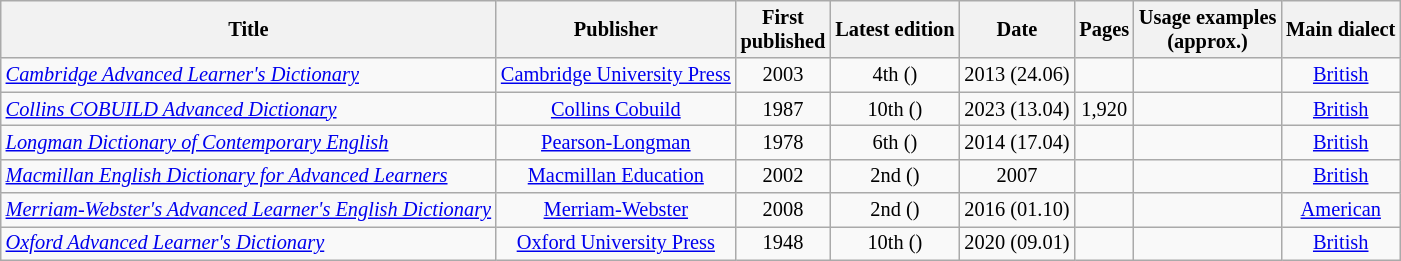<table class="sortable wikitable" style="font-size:85%; text-align:center;">
<tr>
<th>Title</th>
<th>Publisher</th>
<th>First<br>published</th>
<th>Latest edition</th>
<th>Date </th>
<th data-sort-type="number">Pages</th>
<th data-sort-type="number">Usage examples<br>(approx.)</th>
<th>Main dialect</th>
</tr>
<tr>
<td align="left"><em><a href='#'>Cambridge Advanced Learner's Dictionary</a></em></td>
<td><a href='#'>Cambridge University Press</a></td>
<td>2003</td>
<td>4th ()</td>
<td>2013 (24.06)</td>
<td></td>
<td></td>
<td><a href='#'>British</a></td>
</tr>
<tr>
<td align="left"><em><a href='#'>Collins COBUILD Advanced Dictionary</a></em></td>
<td><a href='#'>Collins Cobuild</a></td>
<td>1987</td>
<td>10th ()</td>
<td>2023 (13.04)</td>
<td>1,920</td>
<td></td>
<td><a href='#'>British</a></td>
</tr>
<tr>
<td align="left"><em><a href='#'>Longman Dictionary of Contemporary English</a></em></td>
<td><a href='#'>Pearson-Longman</a></td>
<td>1978</td>
<td>6th ()</td>
<td>2014 (17.04)</td>
<td></td>
<td></td>
<td><a href='#'>British</a></td>
</tr>
<tr>
<td align="left"><em><a href='#'>Macmillan English Dictionary for Advanced Learners</a></em></td>
<td><a href='#'>Macmillan Education</a></td>
<td>2002</td>
<td>2nd ()</td>
<td>2007</td>
<td></td>
<td></td>
<td><a href='#'>British</a></td>
</tr>
<tr>
<td align="left"><em><a href='#'>Merriam-Webster's Advanced Learner's English Dictionary</a></em></td>
<td><a href='#'>Merriam-Webster</a></td>
<td>2008</td>
<td>2nd ()</td>
<td>2016 (01.10)</td>
<td></td>
<td></td>
<td><a href='#'>American</a></td>
</tr>
<tr>
<td align="left"><em><a href='#'>Oxford Advanced Learner's Dictionary</a></em></td>
<td><a href='#'>Oxford University Press</a></td>
<td>1948</td>
<td>10th ()</td>
<td>2020 (09.01)</td>
<td></td>
<td></td>
<td><a href='#'>British</a></td>
</tr>
</table>
